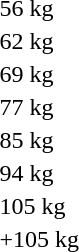<table>
<tr>
<td>56 kg<br></td>
<td></td>
<td></td>
<td></td>
</tr>
<tr>
<td>62 kg<br></td>
<td></td>
<td></td>
<td></td>
</tr>
<tr>
<td>69 kg<br></td>
<td></td>
<td></td>
<td></td>
</tr>
<tr>
<td>77 kg<br></td>
<td></td>
<td></td>
<td></td>
</tr>
<tr>
<td>85 kg<br></td>
<td></td>
<td></td>
<td></td>
</tr>
<tr>
<td>94 kg<br></td>
<td></td>
<td></td>
<td></td>
</tr>
<tr>
<td>105 kg<br></td>
<td></td>
<td></td>
<td></td>
</tr>
<tr>
<td>+105 kg<br></td>
<td></td>
<td></td>
<td></td>
</tr>
</table>
